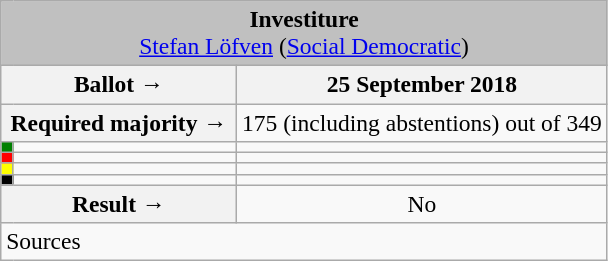<table class="wikitable" style="text-align:center; font-size:98%;">
<tr>
<td colspan="3" align="center" bgcolor="#C0C0C0"><strong>Investiture</strong><br><a href='#'>Stefan Löfven</a> (<a href='#'>Social Democratic</a>)</td>
</tr>
<tr>
<th colspan="2" style="width:150px;">Ballot →</th>
<th>25 September 2018</th>
</tr>
<tr>
<th colspan="2">Required majority →</th>
<td>175 (including abstentions) out of 349</td>
</tr>
<tr>
<th style="width:1px; background:green;"></th>
<td style="text-align:left;"></td>
<td></td>
</tr>
<tr>
<th style="background:red;"></th>
<td style="text-align:left;"></td>
<td></td>
</tr>
<tr>
<th style="background:yellow;"></th>
<td style="text-align:left;"></td>
<td></td>
</tr>
<tr>
<th style="background:black;"></th>
<td style="text-align:left;"></td>
<td></td>
</tr>
<tr>
<th colspan="2">Result →</th>
<td>No </td>
</tr>
<tr>
<td style="text-align:left;" colspan="3">Sources</td>
</tr>
</table>
